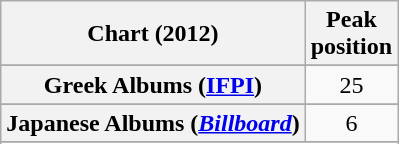<table class="wikitable sortable plainrowheaders">
<tr>
<th>Chart (2012)</th>
<th>Peak<br>position</th>
</tr>
<tr>
</tr>
<tr>
</tr>
<tr>
</tr>
<tr>
</tr>
<tr>
</tr>
<tr>
</tr>
<tr>
</tr>
<tr>
</tr>
<tr>
</tr>
<tr>
</tr>
<tr>
</tr>
<tr>
</tr>
<tr>
<th scope="row">Greek Albums (<a href='#'>IFPI</a>)</th>
<td style="text-align:center;">25</td>
</tr>
<tr>
</tr>
<tr>
</tr>
<tr>
</tr>
<tr>
<th scope="row">Japanese Albums (<em><a href='#'>Billboard</a></em>)</th>
<td style="text-align:center;">6</td>
</tr>
<tr>
</tr>
<tr>
</tr>
<tr>
</tr>
<tr>
</tr>
<tr>
</tr>
<tr>
</tr>
<tr>
</tr>
<tr>
</tr>
<tr>
</tr>
<tr>
</tr>
<tr>
</tr>
</table>
